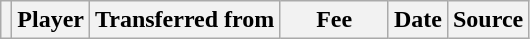<table class="wikitable plainrowheaders sortable">
<tr>
<th></th>
<th scope="col">Player</th>
<th>Transferred from</th>
<th style="width: 65px;">Fee</th>
<th scope="col">Date</th>
<th scope="col">Source</th>
</tr>
</table>
